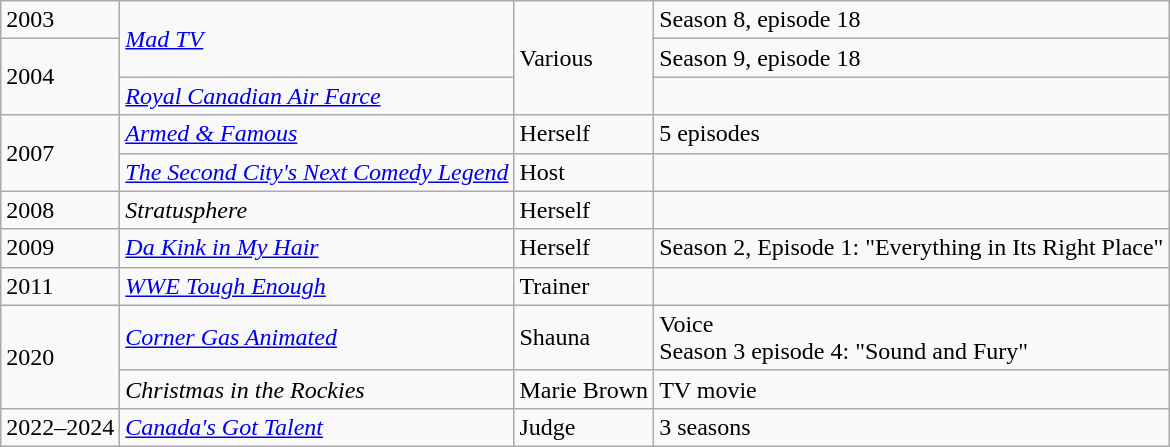<table class="wikitable sortable">
<tr>
<td>2003</td>
<td rowspan="2"><em><a href='#'>Mad TV</a></em></td>
<td rowspan="3">Various</td>
<td>Season 8, episode 18</td>
</tr>
<tr>
<td rowspan="2">2004</td>
<td>Season 9, episode 18</td>
</tr>
<tr>
<td><em><a href='#'>Royal Canadian Air Farce</a></em></td>
<td></td>
</tr>
<tr>
<td rowspan="2">2007</td>
<td><em><a href='#'>Armed & Famous</a></em></td>
<td>Herself</td>
<td>5 episodes</td>
</tr>
<tr>
<td><em><a href='#'>The Second City's Next Comedy Legend</a></em></td>
<td>Host</td>
<td></td>
</tr>
<tr>
<td>2008</td>
<td><em>Stratusphere</em></td>
<td>Herself</td>
<td></td>
</tr>
<tr>
<td>2009</td>
<td><em><a href='#'>Da Kink in My Hair</a></em></td>
<td>Herself</td>
<td>Season 2, Episode 1: "Everything in Its Right Place"</td>
</tr>
<tr>
<td>2011</td>
<td><em><a href='#'>WWE Tough Enough</a></em></td>
<td>Trainer</td>
<td></td>
</tr>
<tr>
<td rowspan="2">2020</td>
<td><em><a href='#'>Corner Gas Animated</a></em></td>
<td>Shauna</td>
<td>Voice<br> Season 3 episode 4: "Sound and Fury"</td>
</tr>
<tr>
<td><em>Christmas in the Rockies</em></td>
<td>Marie Brown</td>
<td>TV movie</td>
</tr>
<tr>
<td>2022–2024</td>
<td><em><a href='#'>Canada's Got Talent</a></em></td>
<td>Judge</td>
<td>3 seasons</td>
</tr>
</table>
